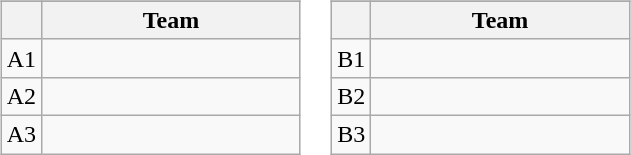<table>
<tr valign=top>
<td><br><table class="wikitable">
<tr>
</tr>
<tr>
<th></th>
<th width=165>Team</th>
</tr>
<tr>
<td align=center>A1</td>
<td></td>
</tr>
<tr>
<td align=center>A2</td>
<td></td>
</tr>
<tr>
<td align=center>A3</td>
<td></td>
</tr>
</table>
</td>
<td><br><table class="wikitable">
<tr>
</tr>
<tr>
<th></th>
<th width=165>Team</th>
</tr>
<tr>
<td align=center>B1</td>
<td></td>
</tr>
<tr>
<td align=center>B2</td>
<td></td>
</tr>
<tr>
<td align=center>B3</td>
<td></td>
</tr>
</table>
</td>
</tr>
</table>
